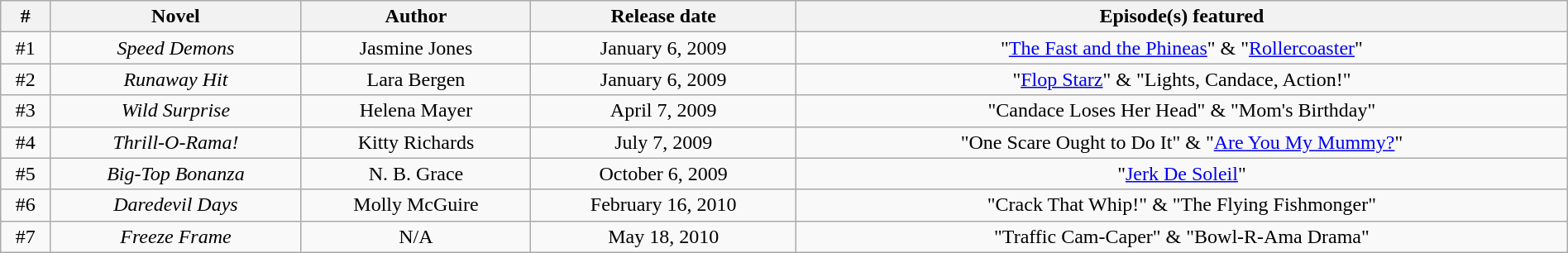<table class="wikitable sortable" width="100%" border="1" style="font-size: 100%; text-align:center">
<tr>
<th>#</th>
<th>Novel</th>
<th>Author</th>
<th>Release date</th>
<th>Episode(s) featured</th>
</tr>
<tr>
<td>#1</td>
<td><em>Speed Demons</em></td>
<td>Jasmine Jones</td>
<td>January 6, 2009</td>
<td>"<a href='#'>The Fast and the Phineas</a>" & "<a href='#'>Rollercoaster</a>"</td>
</tr>
<tr>
<td>#2</td>
<td><em>Runaway Hit</em></td>
<td>Lara Bergen</td>
<td>January 6, 2009</td>
<td>"<a href='#'>Flop Starz</a>" & "Lights, Candace, Action!"</td>
</tr>
<tr>
<td>#3</td>
<td><em>Wild Surprise</em></td>
<td>Helena Mayer</td>
<td>April 7, 2009</td>
<td>"Candace Loses Her Head" & "Mom's Birthday"</td>
</tr>
<tr>
<td>#4</td>
<td><em>Thrill-O-Rama!</em></td>
<td>Kitty Richards</td>
<td>July 7, 2009</td>
<td>"One Scare Ought to Do It" & "<a href='#'>Are You My Mummy?</a>"</td>
</tr>
<tr>
<td>#5</td>
<td><em>Big-Top Bonanza</em></td>
<td>N. B. Grace</td>
<td>October 6, 2009</td>
<td>"<a href='#'>Jerk De Soleil</a>"</td>
</tr>
<tr>
<td>#6</td>
<td><em>Daredevil Days</em></td>
<td>Molly McGuire</td>
<td>February 16, 2010</td>
<td>"Crack That Whip!" & "The Flying Fishmonger"</td>
</tr>
<tr>
<td>#7</td>
<td><em>Freeze Frame</em></td>
<td>N/A</td>
<td>May 18, 2010</td>
<td>"Traffic Cam-Caper" & "Bowl-R-Ama Drama"</td>
</tr>
</table>
